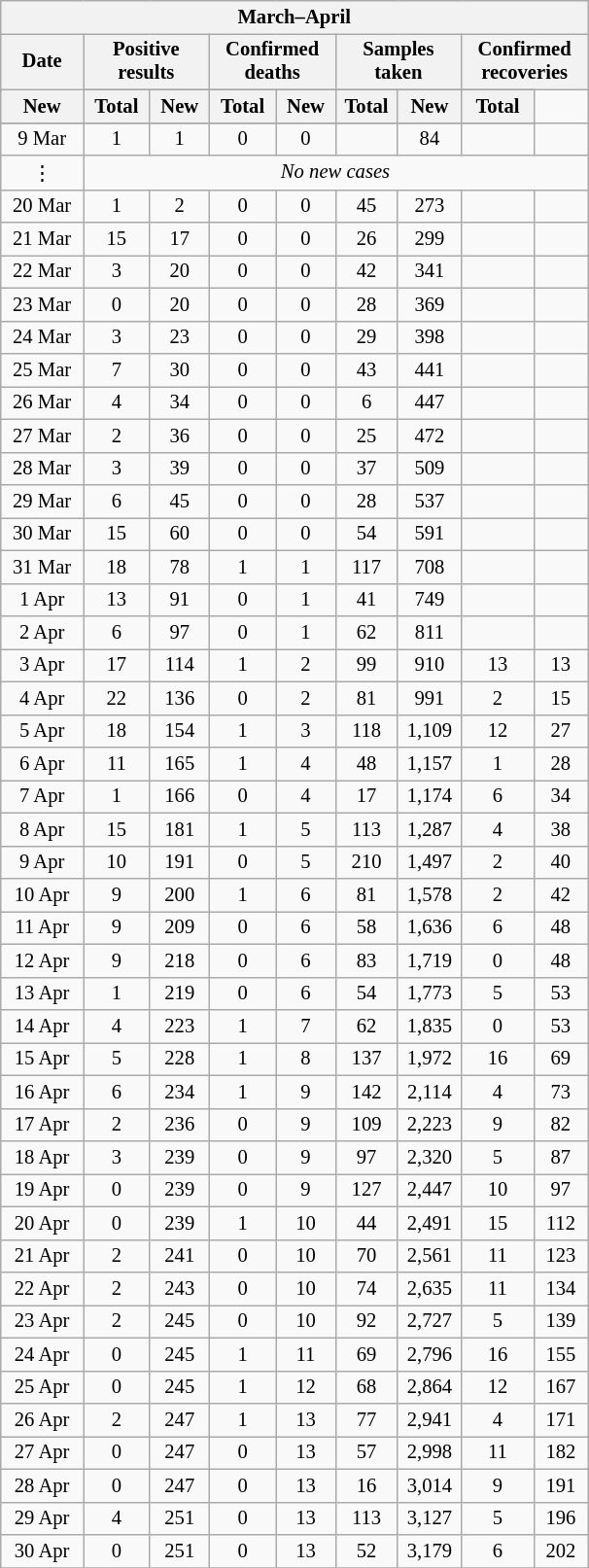<table class="wikitable collapsible collapsed" style="text-align:center; font-size:86%">
<tr>
<th colspan="10">March–April</th>
</tr>
<tr>
<th rowspan="2" width=50px>Date</th>
<th colspan="2" width=80px>Positive results</th>
<th colspan="2" width=80px>Confirmed deaths</th>
<th colspan="2" width=80px>Samples taken</th>
<th colspan="2" width=80px>Confirmed recoveries</th>
</tr>
<tr>
</tr>
<tr>
<th>New</th>
<th>Total</th>
<th>New</th>
<th>Total</th>
<th>New</th>
<th>Total</th>
<th>New</th>
<th>Total</th>
</tr>
<tr>
</tr>
<tr>
<td>9 Mar</td>
<td>1</td>
<td>1</td>
<td>0</td>
<td>0</td>
<td></td>
<td>84</td>
<td></td>
<td></td>
</tr>
<tr>
<td>⋮</td>
<td colspan="8"><em>No new cases</em></td>
</tr>
<tr>
<td>20 Mar</td>
<td>1</td>
<td>2</td>
<td>0</td>
<td>0</td>
<td>45</td>
<td>273</td>
<td></td>
<td></td>
</tr>
<tr>
<td>21 Mar</td>
<td>15</td>
<td>17</td>
<td>0</td>
<td>0</td>
<td>26</td>
<td>299</td>
<td></td>
<td></td>
</tr>
<tr>
<td>22 Mar</td>
<td>3</td>
<td>20</td>
<td>0</td>
<td>0</td>
<td>42</td>
<td>341</td>
<td></td>
<td></td>
</tr>
<tr>
<td>23 Mar</td>
<td>0</td>
<td>20</td>
<td>0</td>
<td>0</td>
<td>28</td>
<td>369</td>
<td></td>
<td></td>
</tr>
<tr>
<td>24 Mar</td>
<td>3</td>
<td>23</td>
<td>0</td>
<td>0</td>
<td>29</td>
<td>398</td>
<td></td>
<td></td>
</tr>
<tr>
<td>25 Mar</td>
<td>7</td>
<td>30</td>
<td>0</td>
<td>0</td>
<td>43</td>
<td>441</td>
<td></td>
<td></td>
</tr>
<tr>
<td>26 Mar</td>
<td>4</td>
<td>34</td>
<td>0</td>
<td>0</td>
<td>6</td>
<td>447</td>
<td></td>
<td></td>
</tr>
<tr>
<td>27 Mar</td>
<td>2</td>
<td>36</td>
<td>0</td>
<td>0</td>
<td>25</td>
<td>472</td>
<td></td>
<td></td>
</tr>
<tr>
<td>28 Mar</td>
<td>3</td>
<td>39</td>
<td>0</td>
<td>0</td>
<td>37</td>
<td>509</td>
<td></td>
<td></td>
</tr>
<tr>
<td>29 Mar</td>
<td>6</td>
<td>45</td>
<td>0</td>
<td>0</td>
<td>28</td>
<td>537</td>
<td></td>
<td></td>
</tr>
<tr>
<td>30 Mar</td>
<td>15</td>
<td>60</td>
<td>0</td>
<td>0</td>
<td>54</td>
<td>591</td>
<td></td>
<td></td>
</tr>
<tr>
<td>31 Mar</td>
<td>18</td>
<td>78</td>
<td>1</td>
<td>1</td>
<td>117</td>
<td>708</td>
<td></td>
<td></td>
</tr>
<tr>
<td>1 Apr</td>
<td>13</td>
<td>91</td>
<td>0</td>
<td>1</td>
<td>41</td>
<td>749</td>
<td></td>
<td></td>
</tr>
<tr>
<td>2 Apr</td>
<td>6</td>
<td>97</td>
<td>0</td>
<td>1</td>
<td>62</td>
<td>811</td>
<td></td>
<td></td>
</tr>
<tr>
<td>3 Apr</td>
<td>17</td>
<td>114</td>
<td>1</td>
<td>2</td>
<td>99</td>
<td>910</td>
<td>13</td>
<td>13</td>
</tr>
<tr>
<td>4 Apr</td>
<td>22</td>
<td>136</td>
<td>0</td>
<td>2</td>
<td>81</td>
<td>991</td>
<td>2</td>
<td>15</td>
</tr>
<tr>
<td>5 Apr</td>
<td>18</td>
<td>154</td>
<td>1</td>
<td>3</td>
<td>118</td>
<td>1,109</td>
<td>12</td>
<td>27</td>
</tr>
<tr>
<td>6 Apr</td>
<td>11</td>
<td>165</td>
<td>1</td>
<td>4</td>
<td>48</td>
<td>1,157</td>
<td>1</td>
<td>28</td>
</tr>
<tr>
<td>7 Apr</td>
<td>1</td>
<td>166</td>
<td>0</td>
<td>4</td>
<td>17</td>
<td>1,174</td>
<td>6</td>
<td>34</td>
</tr>
<tr>
<td>8 Apr</td>
<td>15</td>
<td>181</td>
<td>1</td>
<td>5</td>
<td>113</td>
<td>1,287</td>
<td>4</td>
<td>38</td>
</tr>
<tr>
<td>9 Apr</td>
<td>10</td>
<td>191</td>
<td>0</td>
<td>5</td>
<td>210</td>
<td>1,497</td>
<td>2</td>
<td>40</td>
</tr>
<tr>
<td>10 Apr</td>
<td>9</td>
<td>200</td>
<td>1</td>
<td>6</td>
<td>81</td>
<td>1,578</td>
<td>2</td>
<td>42</td>
</tr>
<tr>
<td>11 Apr</td>
<td>9</td>
<td>209</td>
<td>0</td>
<td>6</td>
<td>58</td>
<td>1,636</td>
<td>6</td>
<td>48</td>
</tr>
<tr>
<td>12 Apr</td>
<td>9</td>
<td>218</td>
<td>0</td>
<td>6</td>
<td>83</td>
<td>1,719</td>
<td>0</td>
<td>48</td>
</tr>
<tr>
<td>13 Apr</td>
<td>1</td>
<td>219</td>
<td>0</td>
<td>6</td>
<td>54</td>
<td>1,773</td>
<td>5</td>
<td>53</td>
</tr>
<tr>
<td>14 Apr</td>
<td>4</td>
<td>223</td>
<td>1</td>
<td>7</td>
<td>62</td>
<td>1,835</td>
<td>0</td>
<td>53</td>
</tr>
<tr>
<td>15 Apr</td>
<td>5</td>
<td>228</td>
<td>1</td>
<td>8</td>
<td>137</td>
<td>1,972</td>
<td>16</td>
<td>69</td>
</tr>
<tr>
<td>16 Apr</td>
<td>6</td>
<td>234</td>
<td>1</td>
<td>9</td>
<td>142</td>
<td>2,114</td>
<td>4</td>
<td>73</td>
</tr>
<tr>
<td>17 Apr</td>
<td>2</td>
<td>236</td>
<td>0</td>
<td>9</td>
<td>109</td>
<td>2,223</td>
<td>9</td>
<td>82</td>
</tr>
<tr>
<td>18 Apr</td>
<td>3</td>
<td>239</td>
<td>0</td>
<td>9</td>
<td>97</td>
<td>2,320</td>
<td>5</td>
<td>87</td>
</tr>
<tr>
<td>19 Apr</td>
<td>0</td>
<td>239</td>
<td>0</td>
<td>9</td>
<td>127</td>
<td>2,447</td>
<td>10</td>
<td>97</td>
</tr>
<tr>
<td>20 Apr</td>
<td>0</td>
<td>239</td>
<td>1</td>
<td>10</td>
<td>44</td>
<td>2,491</td>
<td>15</td>
<td>112</td>
</tr>
<tr>
<td>21 Apr</td>
<td>2</td>
<td>241</td>
<td>0</td>
<td>10</td>
<td>70</td>
<td>2,561</td>
<td>11</td>
<td>123</td>
</tr>
<tr>
<td>22 Apr</td>
<td>2</td>
<td>243</td>
<td>0</td>
<td>10</td>
<td>74</td>
<td>2,635</td>
<td>11</td>
<td>134</td>
</tr>
<tr>
<td>23 Apr</td>
<td>2</td>
<td>245</td>
<td>0</td>
<td>10</td>
<td>92</td>
<td>2,727</td>
<td>5</td>
<td>139</td>
</tr>
<tr>
<td>24 Apr</td>
<td>0</td>
<td>245</td>
<td>1</td>
<td>11</td>
<td>69</td>
<td>2,796</td>
<td>16</td>
<td>155</td>
</tr>
<tr>
<td>25 Apr</td>
<td>0</td>
<td>245</td>
<td>1</td>
<td>12</td>
<td>68</td>
<td>2,864</td>
<td>12</td>
<td>167</td>
</tr>
<tr>
<td>26 Apr</td>
<td>2</td>
<td>247</td>
<td>1</td>
<td>13</td>
<td>77</td>
<td>2,941</td>
<td>4</td>
<td>171</td>
</tr>
<tr>
<td>27 Apr</td>
<td>0</td>
<td>247</td>
<td>0</td>
<td>13</td>
<td>57</td>
<td>2,998</td>
<td>11</td>
<td>182</td>
</tr>
<tr>
<td>28 Apr</td>
<td>0</td>
<td>247</td>
<td>0</td>
<td>13</td>
<td>16</td>
<td>3,014</td>
<td>9</td>
<td>191</td>
</tr>
<tr>
<td>29 Apr</td>
<td>4</td>
<td>251</td>
<td>0</td>
<td>13</td>
<td>113</td>
<td>3,127</td>
<td>5</td>
<td>196</td>
</tr>
<tr>
<td>30 Apr</td>
<td>0</td>
<td>251</td>
<td>0</td>
<td>13</td>
<td>52</td>
<td>3,179</td>
<td>6</td>
<td>202</td>
</tr>
<tr>
</tr>
</table>
